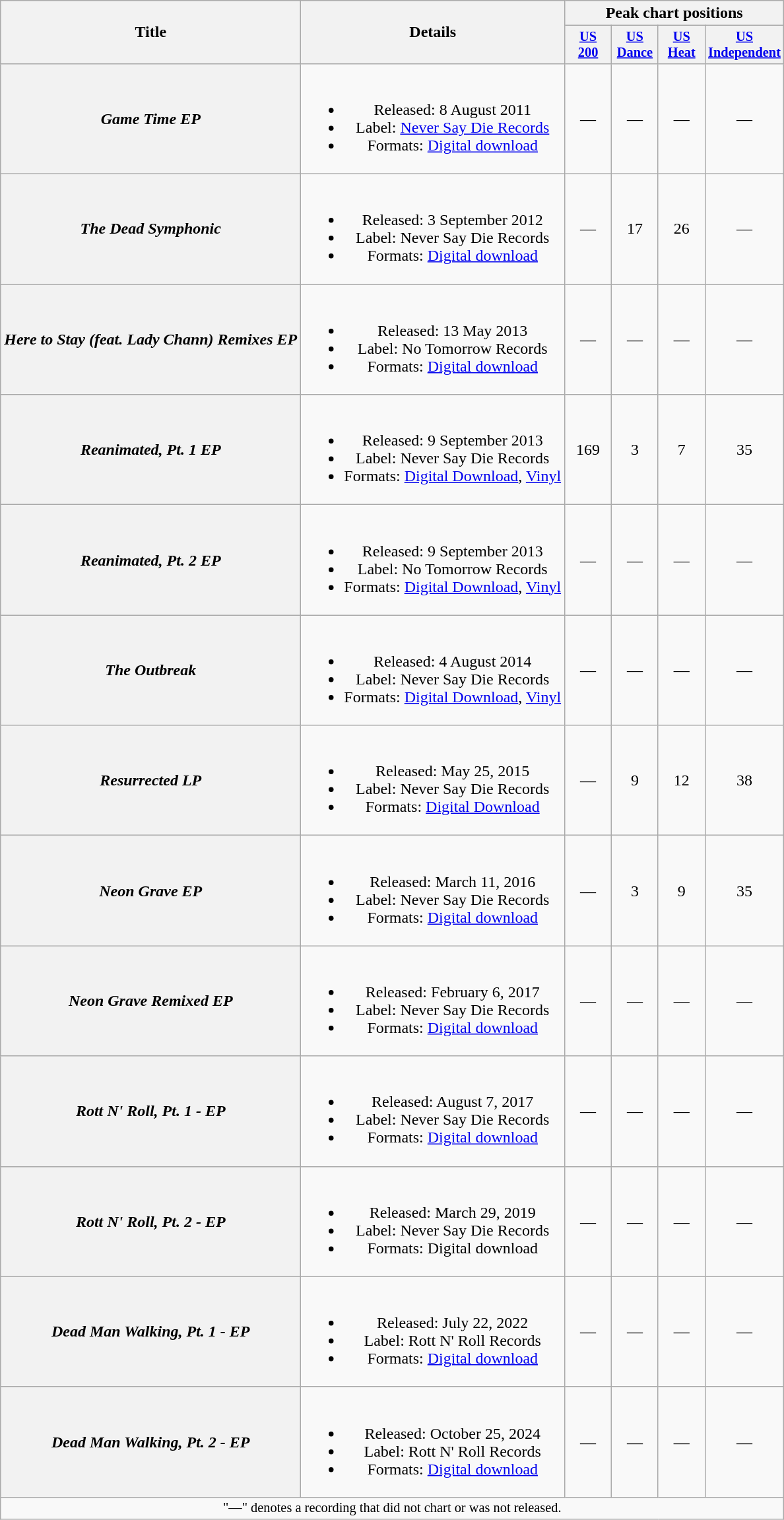<table class="wikitable plainrowheaders" style="text-align:center;">
<tr>
<th rowspan="2" scope="col">Title</th>
<th rowspan="2" scope="col">Details</th>
<th colspan="4">Peak chart positions</th>
</tr>
<tr>
<th scope="col" style="width:3em;font-size:85%;"><a href='#'>US</a><br><a href='#'>200</a><br></th>
<th scope="col" style="width:3em;font-size:85%;"><a href='#'>US</a><br><a href='#'>Dance</a><br></th>
<th scope="col" style="width:3em;font-size:85%;"><a href='#'>US</a><br><a href='#'>Heat</a><br></th>
<th scope="col" style="width:3em;font-size:85%;"><a href='#'>US</a><br><a href='#'>Independent</a><br></th>
</tr>
<tr>
<th scope="row"><em>Game Time EP</em></th>
<td><br><ul><li>Released: 8 August 2011</li><li>Label: <a href='#'>Never Say Die Records</a></li><li>Formats: <a href='#'>Digital download</a></li></ul></td>
<td>—</td>
<td>—</td>
<td>—</td>
<td>—</td>
</tr>
<tr>
<th scope="row"><em>The Dead Symphonic </em></th>
<td><br><ul><li>Released: 3 September 2012</li><li>Label: Never Say Die Records</li><li>Formats: <a href='#'>Digital download</a></li></ul></td>
<td>—</td>
<td>17</td>
<td>26</td>
<td>—</td>
</tr>
<tr>
<th scope="row"><em>Here to Stay (feat. Lady Chann) Remixes EP</em></th>
<td><br><ul><li>Released: 13 May 2013</li><li>Label: No Tomorrow Records</li><li>Formats: <a href='#'>Digital download</a></li></ul></td>
<td>—</td>
<td>—</td>
<td>—</td>
<td>—</td>
</tr>
<tr>
<th scope="row"><em>Reanimated, Pt. 1 EP</em></th>
<td><br><ul><li>Released: 9 September 2013</li><li>Label: Never Say Die Records</li><li>Formats: <a href='#'>Digital Download</a>, <a href='#'>Vinyl</a></li></ul></td>
<td>169</td>
<td>3</td>
<td>7</td>
<td>35</td>
</tr>
<tr>
<th scope="row"><em>Reanimated, Pt. 2 EP</em></th>
<td><br><ul><li>Released: 9 September 2013</li><li>Label: No Tomorrow Records</li><li>Formats: <a href='#'>Digital Download</a>, <a href='#'>Vinyl</a></li></ul></td>
<td>—</td>
<td>—</td>
<td>—</td>
<td>—</td>
</tr>
<tr>
<th scope="row"><em>The Outbreak</em></th>
<td><br><ul><li>Released: 4 August 2014</li><li>Label: Never Say Die Records</li><li>Formats: <a href='#'>Digital Download</a>, <a href='#'>Vinyl</a></li></ul></td>
<td>—</td>
<td>—</td>
<td>—</td>
<td>—</td>
</tr>
<tr>
<th scope="row"><em>Resurrected LP</em></th>
<td><br><ul><li>Released: May 25, 2015</li><li>Label: Never Say Die Records</li><li>Formats: <a href='#'>Digital Download</a></li></ul></td>
<td>—</td>
<td>9</td>
<td>12</td>
<td>38</td>
</tr>
<tr>
<th scope="row"><em>Neon Grave EP</em></th>
<td><br><ul><li>Released: March 11, 2016</li><li>Label: Never Say Die Records</li><li>Formats: <a href='#'>Digital download</a></li></ul></td>
<td>—</td>
<td>3</td>
<td>9</td>
<td>35</td>
</tr>
<tr>
<th scope="row"><em>Neon Grave Remixed EP</em></th>
<td><br><ul><li>Released: February 6, 2017</li><li>Label: Never Say Die Records</li><li>Formats: <a href='#'>Digital download</a></li></ul></td>
<td>—</td>
<td>—</td>
<td>—</td>
<td>—</td>
</tr>
<tr>
<th scope="row"><em>Rott N' Roll, Pt. 1 - EP</em></th>
<td><br><ul><li>Released: August 7, 2017</li><li>Label: Never Say Die Records</li><li>Formats: <a href='#'>Digital download</a></li></ul></td>
<td>—</td>
<td>—</td>
<td>—</td>
<td>—</td>
</tr>
<tr>
<th scope="row"><em>Rott N' Roll, Pt. 2 - EP</em></th>
<td><br><ul><li>Released: March 29, 2019</li><li>Label: Never Say Die Records</li><li>Formats: Digital download</li></ul></td>
<td>—</td>
<td>—</td>
<td>—</td>
<td>—</td>
</tr>
<tr>
<th scope="row"><em>Dead Man Walking, Pt. 1 - EP</em></th>
<td><br><ul><li>Released: July 22, 2022</li><li>Label: Rott N' Roll Records</li><li>Formats: <a href='#'>Digital download</a></li></ul></td>
<td>—</td>
<td>—</td>
<td>—</td>
<td>—</td>
</tr>
<tr>
<th scope="row"><em>Dead Man Walking, Pt. 2 - EP</em></th>
<td><br><ul><li>Released: October 25, 2024</li><li>Label: Rott N' Roll Records</li><li>Formats: <a href='#'>Digital download</a></li></ul></td>
<td>—</td>
<td>—</td>
<td>—</td>
<td>—</td>
</tr>
<tr>
<td colspan="6" style="font-size:85%">"—" denotes a recording that did not chart or was not released.</td>
</tr>
</table>
